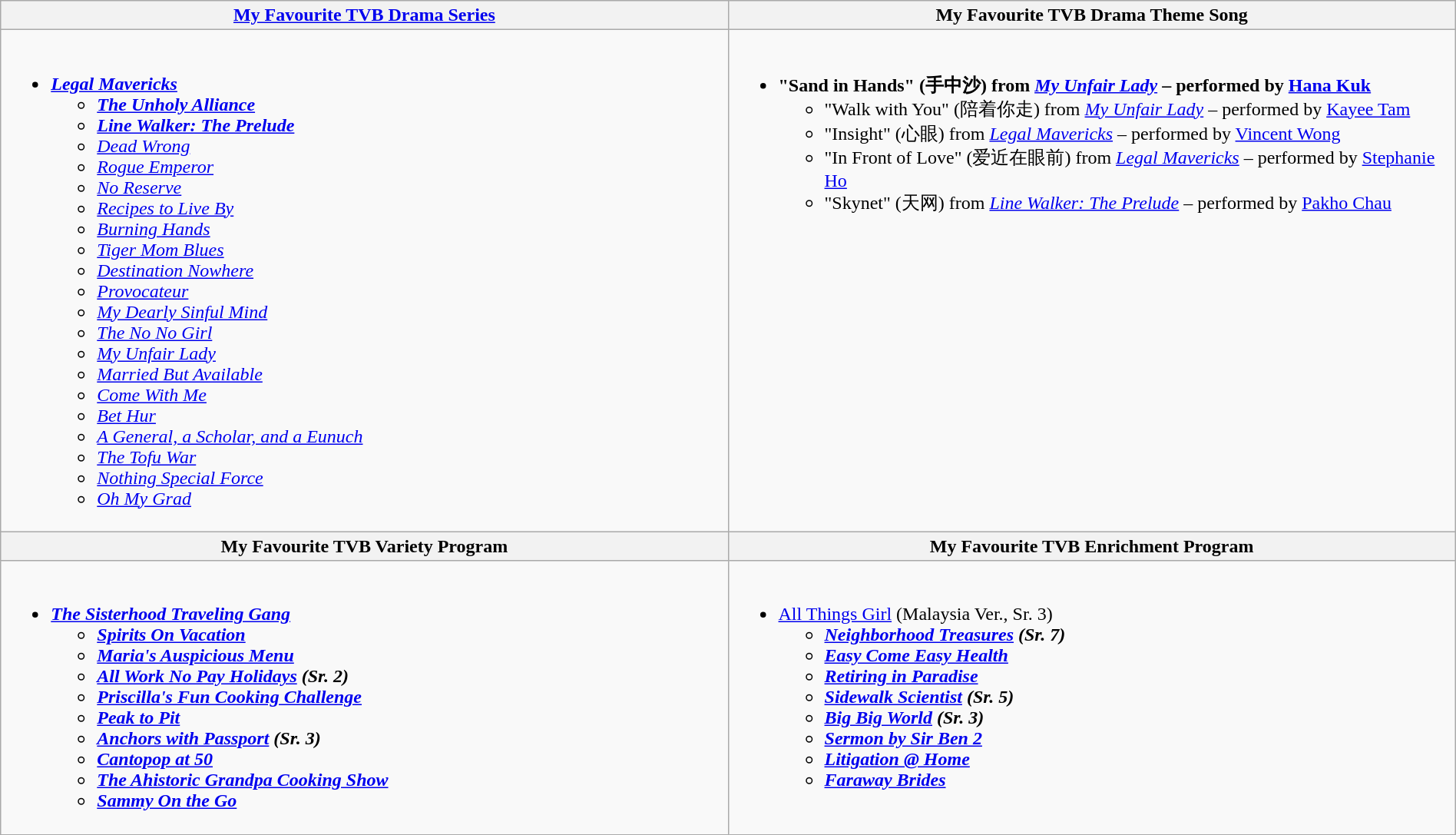<table class="wikitable" width="100%">
<tr>
<th width="50%"><a href='#'>My Favourite TVB Drama Series</a></th>
<th width="50%">My Favourite TVB Drama Theme Song</th>
</tr>
<tr>
<td valign="top"><br><ul><li><strong><em><a href='#'>Legal Mavericks</a></em></strong><ul><li><strong><em><a href='#'>The Unholy Alliance</a></em></strong></li><li><strong><em><a href='#'>Line Walker: The Prelude</a></em></strong></li><li><em><a href='#'>Dead Wrong</a></em></li><li><em><a href='#'>Rogue Emperor</a></em></li><li><em><a href='#'>No Reserve</a></em></li><li><em><a href='#'>Recipes to Live By</a></em></li><li><em><a href='#'>Burning Hands</a></em></li><li><em><a href='#'>Tiger Mom Blues</a></em></li><li><em><a href='#'>Destination Nowhere</a></em></li><li><em><a href='#'>Provocateur</a></em></li><li><em><a href='#'>My Dearly Sinful Mind</a></em></li><li><em><a href='#'>The No No Girl</a></em></li><li><em><a href='#'>My Unfair Lady</a></em></li><li><em><a href='#'>Married But Available</a></em></li><li><em><a href='#'>Come With Me</a></em></li><li><em><a href='#'>Bet Hur</a></em></li><li><em><a href='#'>A General, a Scholar, and a Eunuch</a></em></li><li><em><a href='#'>The Tofu War</a></em></li><li><em><a href='#'>Nothing Special Force</a></em></li><li><em><a href='#'>Oh My Grad</a></em></li></ul></li></ul></td>
<td valign="top"><br><ul><li><strong>"Sand in Hands" (手中沙) from <em><a href='#'>My Unfair Lady</a></em> – performed by <a href='#'>Hana Kuk</a></strong><ul><li>"Walk with You" (陪着你走) from <em><a href='#'>My Unfair Lady</a></em> – performed by <a href='#'>Kayee Tam</a></li><li>"Insight" (心眼) from <em><a href='#'>Legal Mavericks</a></em> – performed by <a href='#'>Vincent Wong</a></li><li>"In Front of Love" (爱近在眼前) from <em><a href='#'>Legal Mavericks</a></em> – performed by <a href='#'>Stephanie Ho</a></li><li>"Skynet" (天网) from <em><a href='#'>Line Walker: The Prelude</a></em> – performed by <a href='#'>Pakho Chau</a></li></ul></li></ul></td>
</tr>
<tr>
<th width="50%">My Favourite TVB Variety Program</th>
<th width="50%">My Favourite TVB Enrichment Program</th>
</tr>
<tr>
<td valign="top"><br><ul><li><strong><em><a href='#'>The Sisterhood Traveling Gang</a></em></strong><ul><li><strong><em><a href='#'>Spirits On Vacation</a></em></strong></li><li><strong><em><a href='#'>Maria's Auspicious Menu</a></em></strong></li><li><strong><em><a href='#'>All Work No Pay Holidays</a><em> (Sr. 2)<strong></li><li></em></strong><a href='#'>Priscilla's Fun Cooking Challenge</a><strong><em></li><li></em><a href='#'>Peak to Pit</a><em></li><li></em><a href='#'>Anchors with Passport</a><em> (Sr. 3)</li><li></em><a href='#'>Cantopop at 50</a><em></li><li></em><a href='#'>The Ahistoric Grandpa Cooking Show</a><em></li><li></em><a href='#'>Sammy On the Go</a><em></li></ul></li></ul></td>
<td valign="top"><br><ul><li></em></strong><a href='#'>All Things Girl</a></em> (Malaysia Ver., Sr. 3)</strong><ul><li><strong><em><a href='#'>Neighborhood Treasures</a><em> (Sr. 7)<strong></li><li></em></strong><a href='#'>Easy Come Easy Health</a><strong><em></li><li></em></strong><a href='#'>Retiring in Paradise</a><strong><em></li><li></em></strong><a href='#'>Sidewalk Scientist</a><strong><em> (Sr. 5)</li><li></em><a href='#'>Big Big World</a><em> (Sr. 3)</li><li></em><a href='#'>Sermon by Sir Ben 2</a><em></li><li></em><a href='#'>Litigation @ Home</a><em></li><li></em><a href='#'>Faraway Brides</a><em></li></ul></li></ul></td>
</tr>
</table>
